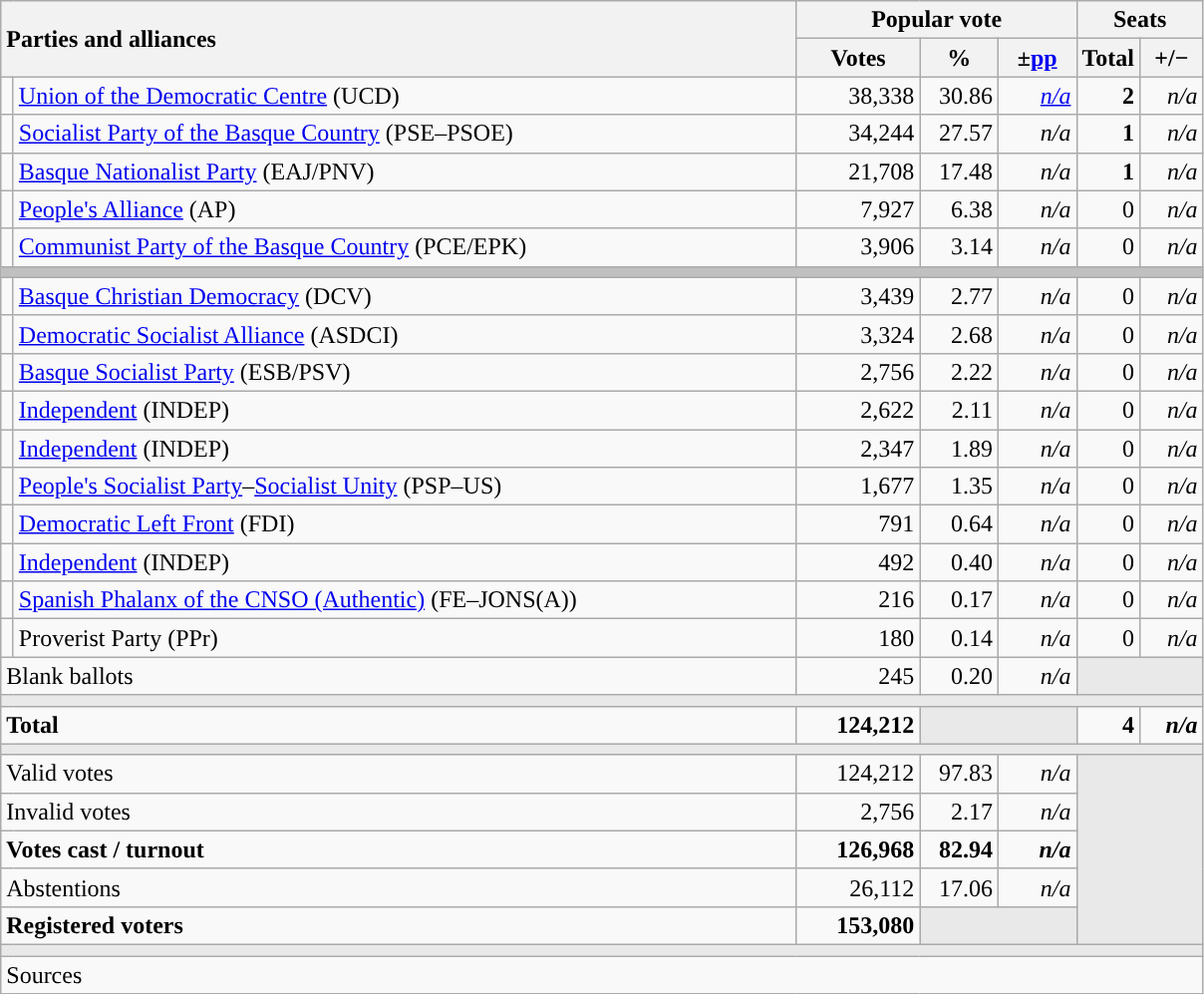<table class="wikitable" style="text-align:right;">
<tr>
<th style="text-align:left;" rowspan="2" colspan="2" width="525">Parties and alliances</th>
<th colspan="3">Popular vote</th>
<th colspan="2">Seats</th>
</tr>
<tr>
<th width="75">Votes</th>
<th width="45">%</th>
<th width="45">±<a href='#'>pp</a></th>
<th width="35">Total</th>
<th width="35">+/−</th>
</tr>
<tr>
<td width="1" style="color:inherit;background:"></td>
<td align="left"><a href='#'>Union of the Democratic Centre</a> (UCD)</td>
<td>38,338</td>
<td>30.86</td>
<td><em><a href='#'>n/a</a></em></td>
<td><strong>2</strong></td>
<td><em>n/a</em></td>
</tr>
<tr>
<td style="color:inherit;background:"></td>
<td align="left"><a href='#'>Socialist Party of the Basque Country</a> (PSE–PSOE)</td>
<td>34,244</td>
<td>27.57</td>
<td><em>n/a</em></td>
<td><strong>1</strong></td>
<td><em>n/a</em></td>
</tr>
<tr>
<td style="color:inherit;background:"></td>
<td align="left"><a href='#'>Basque Nationalist Party</a> (EAJ/PNV)</td>
<td>21,708</td>
<td>17.48</td>
<td><em>n/a</em></td>
<td><strong>1</strong></td>
<td><em>n/a</em></td>
</tr>
<tr>
<td style="color:inherit;background:"></td>
<td align="left"><a href='#'>People's Alliance</a> (AP)</td>
<td>7,927</td>
<td>6.38</td>
<td><em>n/a</em></td>
<td>0</td>
<td><em>n/a</em></td>
</tr>
<tr>
<td style="color:inherit;background:"></td>
<td align="left"><a href='#'>Communist Party of the Basque Country</a> (PCE/EPK)</td>
<td>3,906</td>
<td>3.14</td>
<td><em>n/a</em></td>
<td>0</td>
<td><em>n/a</em></td>
</tr>
<tr>
<td colspan="7" bgcolor="#C0C0C0"></td>
</tr>
<tr>
<td style="color:inherit;background:"></td>
<td align="left"><a href='#'>Basque Christian Democracy</a> (DCV)</td>
<td>3,439</td>
<td>2.77</td>
<td><em>n/a</em></td>
<td>0</td>
<td><em>n/a</em></td>
</tr>
<tr>
<td style="color:inherit;background:"></td>
<td align="left"><a href='#'>Democratic Socialist Alliance</a> (ASDCI)</td>
<td>3,324</td>
<td>2.68</td>
<td><em>n/a</em></td>
<td>0</td>
<td><em>n/a</em></td>
</tr>
<tr>
<td style="color:inherit;background:"></td>
<td align="left"><a href='#'>Basque Socialist Party</a> (ESB/PSV)</td>
<td>2,756</td>
<td>2.22</td>
<td><em>n/a</em></td>
<td>0</td>
<td><em>n/a</em></td>
</tr>
<tr>
<td style="color:inherit;background:"></td>
<td align="left"><a href='#'>Independent</a> (INDEP)</td>
<td>2,622</td>
<td>2.11</td>
<td><em>n/a</em></td>
<td>0</td>
<td><em>n/a</em></td>
</tr>
<tr>
<td style="color:inherit;background:"></td>
<td align="left"><a href='#'>Independent</a> (INDEP)</td>
<td>2,347</td>
<td>1.89</td>
<td><em>n/a</em></td>
<td>0</td>
<td><em>n/a</em></td>
</tr>
<tr>
<td style="color:inherit;background:"></td>
<td align="left"><a href='#'>People's Socialist Party</a>–<a href='#'>Socialist Unity</a> (PSP–US)</td>
<td>1,677</td>
<td>1.35</td>
<td><em>n/a</em></td>
<td>0</td>
<td><em>n/a</em></td>
</tr>
<tr>
<td style="color:inherit;background:"></td>
<td align="left"><a href='#'>Democratic Left Front</a> (FDI)</td>
<td>791</td>
<td>0.64</td>
<td><em>n/a</em></td>
<td>0</td>
<td><em>n/a</em></td>
</tr>
<tr>
<td style="color:inherit;background:"></td>
<td align="left"><a href='#'>Independent</a> (INDEP)</td>
<td>492</td>
<td>0.40</td>
<td><em>n/a</em></td>
<td>0</td>
<td><em>n/a</em></td>
</tr>
<tr>
<td style="color:inherit;background:"></td>
<td align="left"><a href='#'>Spanish Phalanx of the CNSO (Authentic)</a> (FE–JONS(A))</td>
<td>216</td>
<td>0.17</td>
<td><em>n/a</em></td>
<td>0</td>
<td><em>n/a</em></td>
</tr>
<tr>
<td style="color:inherit;background:"></td>
<td align="left">Proverist Party (PPr)</td>
<td>180</td>
<td>0.14</td>
<td><em>n/a</em></td>
<td>0</td>
<td><em>n/a</em></td>
</tr>
<tr>
<td align="left" colspan="2">Blank ballots</td>
<td>245</td>
<td>0.20</td>
<td><em>n/a</em></td>
<td bgcolor="#E9E9E9" colspan="2"></td>
</tr>
<tr>
<td colspan="7" bgcolor="#E9E9E9"></td>
</tr>
<tr style="font-weight:bold;">
<td align="left" colspan="2">Total</td>
<td>124,212</td>
<td bgcolor="#E9E9E9" colspan="2"></td>
<td>4</td>
<td><em>n/a</em></td>
</tr>
<tr>
<td colspan="7" bgcolor="#E9E9E9"></td>
</tr>
<tr>
<td align="left" colspan="2">Valid votes</td>
<td>124,212</td>
<td>97.83</td>
<td><em>n/a</em></td>
<td bgcolor="#E9E9E9" colspan="2" rowspan="5"></td>
</tr>
<tr>
<td align="left" colspan="2">Invalid votes</td>
<td>2,756</td>
<td>2.17</td>
<td><em>n/a</em></td>
</tr>
<tr style="font-weight:bold;">
<td align="left" colspan="2">Votes cast / turnout</td>
<td>126,968</td>
<td>82.94</td>
<td><em>n/a</em></td>
</tr>
<tr>
<td align="left" colspan="2">Abstentions</td>
<td>26,112</td>
<td>17.06</td>
<td><em>n/a</em></td>
</tr>
<tr style="font-weight:bold;">
<td align="left" colspan="2">Registered voters</td>
<td>153,080</td>
<td bgcolor="#E9E9E9" colspan="2"></td>
</tr>
<tr>
<td colspan="7" bgcolor="#E9E9E9"></td>
</tr>
<tr>
<td align="left" colspan="7">Sources</td>
</tr>
</table>
